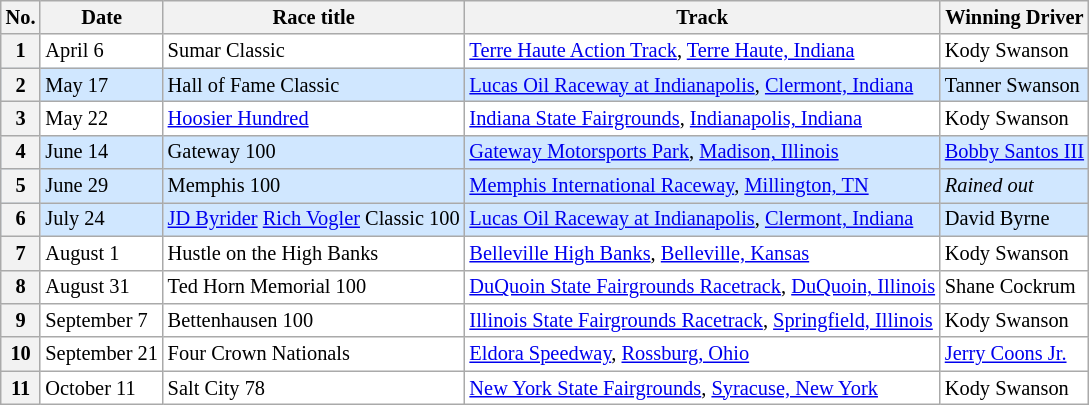<table class="wikitable" style="font-size:85%;">
<tr>
<th>No.</th>
<th>Date</th>
<th>Race title</th>
<th>Track</th>
<th>Winning Driver</th>
</tr>
<tr style="background:white;">
<th>1</th>
<td>April 6</td>
<td>Sumar Classic</td>
<td><a href='#'>Terre Haute Action Track</a>, <a href='#'>Terre Haute, Indiana</a></td>
<td>Kody Swanson</td>
</tr>
<tr style="background:#D0E7FF;">
<th>2</th>
<td>May 17</td>
<td>Hall of Fame Classic</td>
<td><a href='#'>Lucas Oil Raceway at Indianapolis</a>, <a href='#'>Clermont, Indiana</a></td>
<td>Tanner Swanson</td>
</tr>
<tr style="background:white;">
<th>3</th>
<td>May 22</td>
<td><a href='#'>Hoosier Hundred</a></td>
<td><a href='#'>Indiana State Fairgrounds</a>, <a href='#'>Indianapolis, Indiana</a></td>
<td>Kody Swanson</td>
</tr>
<tr style="background:#D0E7FF;">
<th>4</th>
<td>June 14</td>
<td>Gateway 100</td>
<td><a href='#'>Gateway Motorsports Park</a>, <a href='#'>Madison, Illinois</a></td>
<td><a href='#'>Bobby Santos III</a></td>
</tr>
<tr style="background:#D0E7FF;">
<th>5</th>
<td>June 29</td>
<td>Memphis 100</td>
<td><a href='#'>Memphis International Raceway</a>, <a href='#'>Millington, TN</a></td>
<td><em>Rained out</em></td>
</tr>
<tr style="background:#D0E7FF;">
<th>6</th>
<td>July 24</td>
<td><a href='#'>JD Byrider</a> <a href='#'>Rich Vogler</a> Classic 100</td>
<td><a href='#'>Lucas Oil Raceway at Indianapolis</a>, <a href='#'>Clermont, Indiana</a></td>
<td>David Byrne</td>
</tr>
<tr style="background:white;">
<th>7</th>
<td>August 1</td>
<td>Hustle on the High Banks</td>
<td><a href='#'>Belleville High Banks</a>, <a href='#'>Belleville, Kansas</a></td>
<td>Kody Swanson</td>
</tr>
<tr style="background:white;">
<th>8</th>
<td>August 31</td>
<td>Ted Horn Memorial 100</td>
<td><a href='#'>DuQuoin State Fairgrounds Racetrack</a>, <a href='#'>DuQuoin, Illinois</a></td>
<td>Shane Cockrum</td>
</tr>
<tr style="background:white;">
<th>9</th>
<td>September 7</td>
<td>Bettenhausen 100</td>
<td><a href='#'>Illinois State Fairgrounds Racetrack</a>, <a href='#'>Springfield, Illinois</a></td>
<td>Kody Swanson</td>
</tr>
<tr style="background:white;">
<th>10</th>
<td>September 21</td>
<td>Four Crown Nationals</td>
<td><a href='#'>Eldora Speedway</a>, <a href='#'>Rossburg, Ohio</a></td>
<td><a href='#'>Jerry Coons Jr.</a></td>
</tr>
<tr style="background:white;">
<th>11</th>
<td>October 11</td>
<td>Salt City 78</td>
<td><a href='#'>New York State Fairgrounds</a>, <a href='#'>Syracuse, New York</a></td>
<td>Kody Swanson</td>
</tr>
</table>
